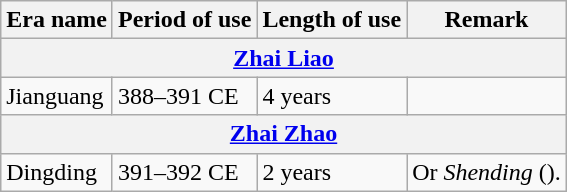<table class="wikitable">
<tr>
<th>Era name</th>
<th>Period of use</th>
<th>Length of use</th>
<th>Remark</th>
</tr>
<tr>
<th colspan="4"><a href='#'>Zhai Liao</a><br></th>
</tr>
<tr>
<td>Jianguang<br></td>
<td>388–391 CE</td>
<td>4 years</td>
<td></td>
</tr>
<tr>
<th colspan="4"><a href='#'>Zhai Zhao</a><br></th>
</tr>
<tr>
<td>Dingding<br></td>
<td>391–392 CE</td>
<td>2 years</td>
<td>Or <em>Shending</em> ().</td>
</tr>
</table>
